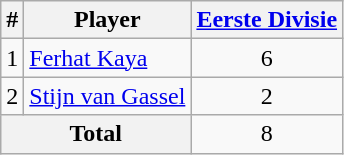<table class="wikitable" style="text-align:center;">
<tr>
<th>#</th>
<th>Player</th>
<th><a href='#'>Eerste Divisie</a></th>
</tr>
<tr>
<td>1</td>
<td align="left"> <a href='#'>Ferhat Kaya</a></td>
<td>6</td>
</tr>
<tr>
<td>2</td>
<td align="left"> <a href='#'>Stijn van Gassel</a></td>
<td>2</td>
</tr>
<tr>
<th colspan="2">Total</th>
<td>8</td>
</tr>
</table>
